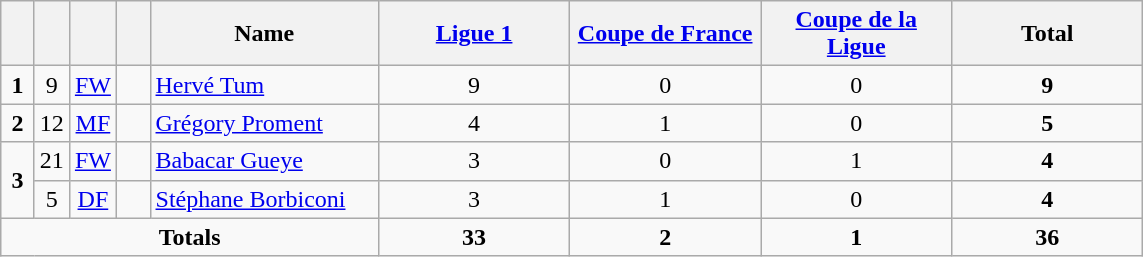<table class="wikitable" style="text-align:center">
<tr>
<th width=15></th>
<th width=15></th>
<th width=15></th>
<th width=15></th>
<th width=145>Name</th>
<th width=120><a href='#'>Ligue 1</a></th>
<th width=120><a href='#'>Coupe de France</a></th>
<th width=120><a href='#'>Coupe de la Ligue</a></th>
<th width=120>Total</th>
</tr>
<tr>
<td><strong>1</strong></td>
<td>9</td>
<td><a href='#'>FW</a></td>
<td></td>
<td align=left><a href='#'>Hervé Tum</a></td>
<td>9</td>
<td>0</td>
<td>0</td>
<td><strong>9</strong></td>
</tr>
<tr>
<td><strong>2</strong></td>
<td>12</td>
<td><a href='#'>MF</a></td>
<td></td>
<td align=left><a href='#'>Grégory Proment</a></td>
<td>4</td>
<td>1</td>
<td>0</td>
<td><strong>5</strong></td>
</tr>
<tr>
<td rowspan=2><strong>3</strong></td>
<td>21</td>
<td><a href='#'>FW</a></td>
<td></td>
<td align=left><a href='#'>Babacar Gueye</a></td>
<td>3</td>
<td>0</td>
<td>1</td>
<td><strong>4</strong></td>
</tr>
<tr>
<td>5</td>
<td><a href='#'>DF</a></td>
<td></td>
<td align=left><a href='#'>Stéphane Borbiconi</a></td>
<td>3</td>
<td>1</td>
<td>0</td>
<td><strong>4</strong></td>
</tr>
<tr>
<td colspan=5><strong>Totals</strong></td>
<td><strong>33</strong></td>
<td><strong>2</strong></td>
<td><strong>1</strong></td>
<td><strong>36</strong></td>
</tr>
</table>
